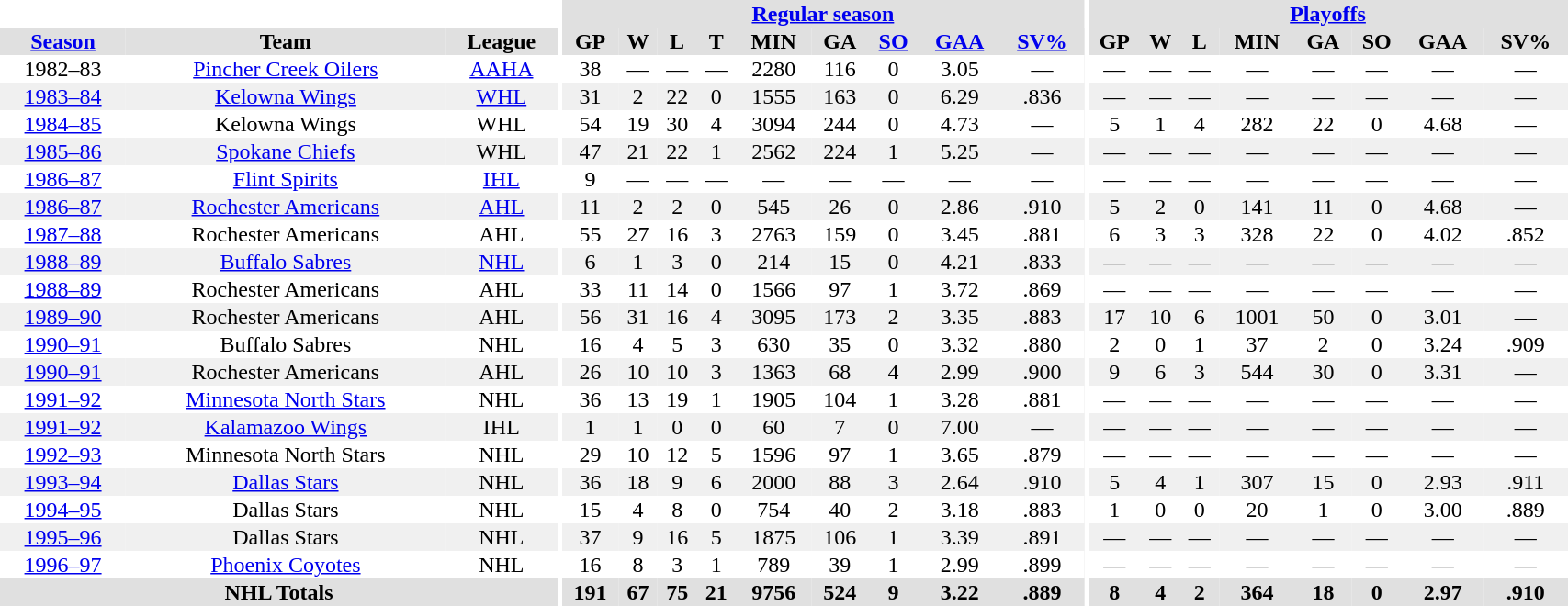<table border="0" cellpadding="1" cellspacing="0" style="width:90%; text-align:center;">
<tr bgcolor="#e0e0e0">
<th colspan="3" bgcolor="#ffffff"></th>
<th rowspan="99" bgcolor="#ffffff"></th>
<th colspan="9" bgcolor="#e0e0e0"><a href='#'>Regular season</a></th>
<th rowspan="99" bgcolor="#ffffff"></th>
<th colspan="8" bgcolor="#e0e0e0"><a href='#'>Playoffs</a></th>
</tr>
<tr bgcolor="#e0e0e0">
<th><a href='#'>Season</a></th>
<th>Team</th>
<th>League</th>
<th>GP</th>
<th>W</th>
<th>L</th>
<th>T</th>
<th>MIN</th>
<th>GA</th>
<th><a href='#'>SO</a></th>
<th><a href='#'>GAA</a></th>
<th><a href='#'>SV%</a></th>
<th>GP</th>
<th>W</th>
<th>L</th>
<th>MIN</th>
<th>GA</th>
<th>SO</th>
<th>GAA</th>
<th>SV%</th>
</tr>
<tr>
<td>1982–83</td>
<td><a href='#'>Pincher Creek Oilers</a></td>
<td><a href='#'>AAHA</a></td>
<td>38</td>
<td>—</td>
<td>—</td>
<td>—</td>
<td>2280</td>
<td>116</td>
<td>0</td>
<td>3.05</td>
<td>—</td>
<td>—</td>
<td>—</td>
<td>—</td>
<td>—</td>
<td>—</td>
<td>—</td>
<td>—</td>
<td>—</td>
</tr>
<tr bgcolor="#f0f0f0">
<td><a href='#'>1983–84</a></td>
<td><a href='#'>Kelowna Wings</a></td>
<td><a href='#'>WHL</a></td>
<td>31</td>
<td>2</td>
<td>22</td>
<td>0</td>
<td>1555</td>
<td>163</td>
<td>0</td>
<td>6.29</td>
<td>.836</td>
<td>—</td>
<td>—</td>
<td>—</td>
<td>—</td>
<td>—</td>
<td>—</td>
<td>—</td>
<td>—</td>
</tr>
<tr>
<td><a href='#'>1984–85</a></td>
<td>Kelowna Wings</td>
<td>WHL</td>
<td>54</td>
<td>19</td>
<td>30</td>
<td>4</td>
<td>3094</td>
<td>244</td>
<td>0</td>
<td>4.73</td>
<td>—</td>
<td>5</td>
<td>1</td>
<td>4</td>
<td>282</td>
<td>22</td>
<td>0</td>
<td>4.68</td>
<td>—</td>
</tr>
<tr bgcolor="#f0f0f0">
<td><a href='#'>1985–86</a></td>
<td><a href='#'>Spokane Chiefs</a></td>
<td>WHL</td>
<td>47</td>
<td>21</td>
<td>22</td>
<td>1</td>
<td>2562</td>
<td>224</td>
<td>1</td>
<td>5.25</td>
<td>—</td>
<td>—</td>
<td>—</td>
<td>—</td>
<td>—</td>
<td>—</td>
<td>—</td>
<td>—</td>
<td>—</td>
</tr>
<tr>
<td><a href='#'>1986–87</a></td>
<td><a href='#'>Flint Spirits</a></td>
<td><a href='#'>IHL</a></td>
<td>9</td>
<td>—</td>
<td>—</td>
<td>—</td>
<td>—</td>
<td>—</td>
<td>—</td>
<td>—</td>
<td>—</td>
<td>—</td>
<td>—</td>
<td>—</td>
<td>—</td>
<td>—</td>
<td>—</td>
<td>—</td>
<td>—</td>
</tr>
<tr bgcolor="#f0f0f0">
<td><a href='#'>1986–87</a></td>
<td><a href='#'>Rochester Americans</a></td>
<td><a href='#'>AHL</a></td>
<td>11</td>
<td>2</td>
<td>2</td>
<td>0</td>
<td>545</td>
<td>26</td>
<td>0</td>
<td>2.86</td>
<td>.910</td>
<td>5</td>
<td>2</td>
<td>0</td>
<td>141</td>
<td>11</td>
<td>0</td>
<td>4.68</td>
<td>—</td>
</tr>
<tr>
<td><a href='#'>1987–88</a></td>
<td>Rochester Americans</td>
<td>AHL</td>
<td>55</td>
<td>27</td>
<td>16</td>
<td>3</td>
<td>2763</td>
<td>159</td>
<td>0</td>
<td>3.45</td>
<td>.881</td>
<td>6</td>
<td>3</td>
<td>3</td>
<td>328</td>
<td>22</td>
<td>0</td>
<td>4.02</td>
<td>.852</td>
</tr>
<tr bgcolor="#f0f0f0">
<td><a href='#'>1988–89</a></td>
<td><a href='#'>Buffalo Sabres</a></td>
<td><a href='#'>NHL</a></td>
<td>6</td>
<td>1</td>
<td>3</td>
<td>0</td>
<td>214</td>
<td>15</td>
<td>0</td>
<td>4.21</td>
<td>.833</td>
<td>—</td>
<td>—</td>
<td>—</td>
<td>—</td>
<td>—</td>
<td>—</td>
<td>—</td>
<td>—</td>
</tr>
<tr>
<td><a href='#'>1988–89</a></td>
<td>Rochester Americans</td>
<td>AHL</td>
<td>33</td>
<td>11</td>
<td>14</td>
<td>0</td>
<td>1566</td>
<td>97</td>
<td>1</td>
<td>3.72</td>
<td>.869</td>
<td>—</td>
<td>—</td>
<td>—</td>
<td>—</td>
<td>—</td>
<td>—</td>
<td>—</td>
<td>—</td>
</tr>
<tr bgcolor="#f0f0f0">
<td><a href='#'>1989–90</a></td>
<td>Rochester Americans</td>
<td>AHL</td>
<td>56</td>
<td>31</td>
<td>16</td>
<td>4</td>
<td>3095</td>
<td>173</td>
<td>2</td>
<td>3.35</td>
<td>.883</td>
<td>17</td>
<td>10</td>
<td>6</td>
<td>1001</td>
<td>50</td>
<td>0</td>
<td>3.01</td>
<td>—</td>
</tr>
<tr>
<td><a href='#'>1990–91</a></td>
<td>Buffalo Sabres</td>
<td>NHL</td>
<td>16</td>
<td>4</td>
<td>5</td>
<td>3</td>
<td>630</td>
<td>35</td>
<td>0</td>
<td>3.32</td>
<td>.880</td>
<td>2</td>
<td>0</td>
<td>1</td>
<td>37</td>
<td>2</td>
<td>0</td>
<td>3.24</td>
<td>.909</td>
</tr>
<tr bgcolor="#f0f0f0">
<td><a href='#'>1990–91</a></td>
<td>Rochester Americans</td>
<td>AHL</td>
<td>26</td>
<td>10</td>
<td>10</td>
<td>3</td>
<td>1363</td>
<td>68</td>
<td>4</td>
<td>2.99</td>
<td>.900</td>
<td>9</td>
<td>6</td>
<td>3</td>
<td>544</td>
<td>30</td>
<td>0</td>
<td>3.31</td>
<td>—</td>
</tr>
<tr>
<td><a href='#'>1991–92</a></td>
<td><a href='#'>Minnesota North Stars</a></td>
<td>NHL</td>
<td>36</td>
<td>13</td>
<td>19</td>
<td>1</td>
<td>1905</td>
<td>104</td>
<td>1</td>
<td>3.28</td>
<td>.881</td>
<td>—</td>
<td>—</td>
<td>—</td>
<td>—</td>
<td>—</td>
<td>—</td>
<td>—</td>
<td>—</td>
</tr>
<tr bgcolor="#f0f0f0">
<td><a href='#'>1991–92</a></td>
<td><a href='#'>Kalamazoo Wings</a></td>
<td>IHL</td>
<td>1</td>
<td>1</td>
<td>0</td>
<td>0</td>
<td>60</td>
<td>7</td>
<td>0</td>
<td>7.00</td>
<td>—</td>
<td>—</td>
<td>—</td>
<td>—</td>
<td>—</td>
<td>—</td>
<td>—</td>
<td>—</td>
<td>—</td>
</tr>
<tr>
<td><a href='#'>1992–93</a></td>
<td>Minnesota North Stars</td>
<td>NHL</td>
<td>29</td>
<td>10</td>
<td>12</td>
<td>5</td>
<td>1596</td>
<td>97</td>
<td>1</td>
<td>3.65</td>
<td>.879</td>
<td>—</td>
<td>—</td>
<td>—</td>
<td>—</td>
<td>—</td>
<td>—</td>
<td>—</td>
<td>—</td>
</tr>
<tr bgcolor="#f0f0f0">
<td><a href='#'>1993–94</a></td>
<td><a href='#'>Dallas Stars</a></td>
<td>NHL</td>
<td>36</td>
<td>18</td>
<td>9</td>
<td>6</td>
<td>2000</td>
<td>88</td>
<td>3</td>
<td>2.64</td>
<td>.910</td>
<td>5</td>
<td>4</td>
<td>1</td>
<td>307</td>
<td>15</td>
<td>0</td>
<td>2.93</td>
<td>.911</td>
</tr>
<tr>
<td><a href='#'>1994–95</a></td>
<td>Dallas Stars</td>
<td>NHL</td>
<td>15</td>
<td>4</td>
<td>8</td>
<td>0</td>
<td>754</td>
<td>40</td>
<td>2</td>
<td>3.18</td>
<td>.883</td>
<td>1</td>
<td>0</td>
<td>0</td>
<td>20</td>
<td>1</td>
<td>0</td>
<td>3.00</td>
<td>.889</td>
</tr>
<tr bgcolor="#f0f0f0">
<td><a href='#'>1995–96</a></td>
<td>Dallas Stars</td>
<td>NHL</td>
<td>37</td>
<td>9</td>
<td>16</td>
<td>5</td>
<td>1875</td>
<td>106</td>
<td>1</td>
<td>3.39</td>
<td>.891</td>
<td>—</td>
<td>—</td>
<td>—</td>
<td>—</td>
<td>—</td>
<td>—</td>
<td>—</td>
<td>—</td>
</tr>
<tr>
<td><a href='#'>1996–97</a></td>
<td><a href='#'>Phoenix Coyotes</a></td>
<td>NHL</td>
<td>16</td>
<td>8</td>
<td>3</td>
<td>1</td>
<td>789</td>
<td>39</td>
<td>1</td>
<td>2.99</td>
<td>.899</td>
<td>—</td>
<td>—</td>
<td>—</td>
<td>—</td>
<td>—</td>
<td>—</td>
<td>—</td>
<td>—</td>
</tr>
<tr bgcolor="#e0e0e0">
<th colspan="3">NHL Totals</th>
<th>191</th>
<th>67</th>
<th>75</th>
<th>21</th>
<th>9756</th>
<th>524</th>
<th>9</th>
<th>3.22</th>
<th>.889</th>
<th>8</th>
<th>4</th>
<th>2</th>
<th>364</th>
<th>18</th>
<th>0</th>
<th>2.97</th>
<th>.910</th>
</tr>
</table>
